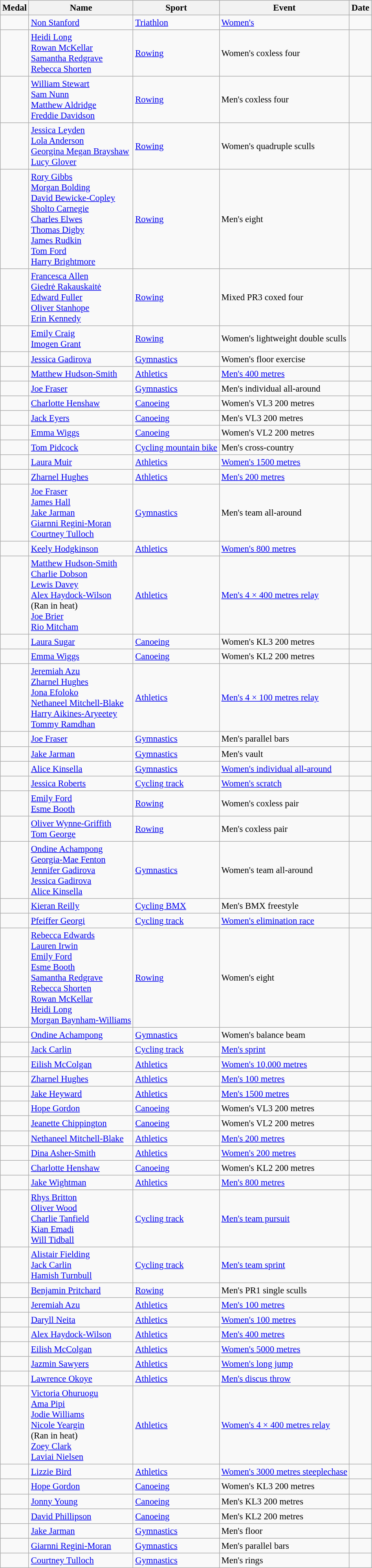<table class="wikitable sortable" style="font-size: 95%;">
<tr>
<th>Medal</th>
<th>Name</th>
<th>Sport</th>
<th>Event</th>
<th>Date</th>
</tr>
<tr>
<td></td>
<td><a href='#'>Non Stanford</a></td>
<td><a href='#'>Triathlon</a></td>
<td><a href='#'>Women's</a></td>
<td></td>
</tr>
<tr>
<td></td>
<td><a href='#'>Heidi Long</a><br><a href='#'>Rowan McKellar</a><br><a href='#'>Samantha Redgrave</a><br><a href='#'>Rebecca Shorten</a></td>
<td><a href='#'>Rowing</a></td>
<td>Women's coxless four</td>
<td></td>
</tr>
<tr>
<td></td>
<td><a href='#'>William Stewart</a><br><a href='#'>Sam Nunn</a><br><a href='#'>Matthew Aldridge</a><br><a href='#'>Freddie Davidson</a></td>
<td><a href='#'>Rowing</a></td>
<td>Men's coxless four</td>
<td></td>
</tr>
<tr>
<td></td>
<td><a href='#'>Jessica Leyden</a><br><a href='#'>Lola Anderson</a><br><a href='#'>Georgina Megan Brayshaw</a><br><a href='#'>Lucy Glover</a></td>
<td><a href='#'>Rowing</a></td>
<td>Women's quadruple sculls</td>
<td></td>
</tr>
<tr>
<td></td>
<td><a href='#'>Rory Gibbs</a><br><a href='#'>Morgan Bolding</a><br><a href='#'>David Bewicke-Copley</a><br><a href='#'>Sholto Carnegie</a><br><a href='#'>Charles Elwes</a><br><a href='#'>Thomas Digby</a><br><a href='#'>James Rudkin</a><br><a href='#'>Tom Ford</a><br><a href='#'>Harry Brightmore</a></td>
<td><a href='#'>Rowing</a></td>
<td>Men's eight</td>
<td></td>
</tr>
<tr>
<td></td>
<td><a href='#'>Francesca Allen</a><br><a href='#'>Giedrė Rakauskaitė</a><br><a href='#'>Edward Fuller</a><br><a href='#'>Oliver Stanhope</a><br><a href='#'>Erin Kennedy</a></td>
<td><a href='#'>Rowing</a></td>
<td>Mixed PR3 coxed four</td>
<td></td>
</tr>
<tr>
<td></td>
<td><a href='#'>Emily Craig</a><br><a href='#'>Imogen Grant</a></td>
<td><a href='#'>Rowing</a></td>
<td>Women's lightweight double sculls</td>
<td></td>
</tr>
<tr>
<td></td>
<td><a href='#'>Jessica Gadirova</a></td>
<td><a href='#'>Gymnastics</a></td>
<td>Women's floor exercise</td>
<td></td>
</tr>
<tr>
<td></td>
<td><a href='#'>Matthew Hudson-Smith</a></td>
<td><a href='#'>Athletics</a></td>
<td><a href='#'>Men's 400 metres</a></td>
<td></td>
</tr>
<tr>
<td></td>
<td><a href='#'>Joe Fraser</a></td>
<td><a href='#'>Gymnastics</a></td>
<td>Men's individual all-around</td>
<td></td>
</tr>
<tr>
<td></td>
<td><a href='#'>Charlotte Henshaw</a></td>
<td><a href='#'>Canoeing</a></td>
<td>Women's VL3 200 metres</td>
<td></td>
</tr>
<tr>
<td></td>
<td><a href='#'>Jack Eyers</a></td>
<td><a href='#'>Canoeing</a></td>
<td>Men's VL3 200 metres</td>
<td></td>
</tr>
<tr>
<td></td>
<td><a href='#'>Emma Wiggs</a></td>
<td><a href='#'>Canoeing</a></td>
<td>Women's VL2 200 metres</td>
<td></td>
</tr>
<tr>
<td></td>
<td><a href='#'>Tom Pidcock</a></td>
<td><a href='#'>Cycling mountain bike</a></td>
<td>Men's cross-country</td>
<td></td>
</tr>
<tr>
<td></td>
<td><a href='#'>Laura Muir</a></td>
<td><a href='#'>Athletics</a></td>
<td><a href='#'>Women's 1500 metres</a></td>
<td></td>
</tr>
<tr>
<td></td>
<td><a href='#'>Zharnel Hughes</a></td>
<td><a href='#'>Athletics</a></td>
<td><a href='#'>Men's 200 metres</a></td>
<td></td>
</tr>
<tr>
<td></td>
<td><a href='#'>Joe Fraser</a><br><a href='#'>James Hall</a><br><a href='#'>Jake Jarman</a><br><a href='#'>Giarnni Regini-Moran</a><br><a href='#'>Courtney Tulloch</a></td>
<td><a href='#'>Gymnastics</a></td>
<td>Men's team all-around</td>
<td></td>
</tr>
<tr>
<td></td>
<td><a href='#'>Keely Hodgkinson</a></td>
<td><a href='#'>Athletics</a></td>
<td><a href='#'>Women's 800 metres</a></td>
<td></td>
</tr>
<tr>
<td></td>
<td><a href='#'>Matthew Hudson-Smith</a><br><a href='#'>Charlie Dobson</a><br><a href='#'>Lewis Davey</a><br><a href='#'>Alex Haydock-Wilson</a><br>(Ran in heat)<br><a href='#'>Joe Brier</a><br><a href='#'>Rio Mitcham</a></td>
<td><a href='#'>Athletics</a></td>
<td><a href='#'>Men's 4 × 400 metres relay</a></td>
<td></td>
</tr>
<tr>
<td></td>
<td><a href='#'>Laura Sugar</a></td>
<td><a href='#'>Canoeing</a></td>
<td>Women's KL3 200 metres</td>
<td></td>
</tr>
<tr>
<td></td>
<td><a href='#'>Emma Wiggs</a></td>
<td><a href='#'>Canoeing</a></td>
<td>Women's KL2 200 metres</td>
<td></td>
</tr>
<tr>
<td></td>
<td><a href='#'>Jeremiah Azu</a> <br><a href='#'>Zharnel Hughes</a><br><a href='#'>Jona Efoloko</a><br> <a href='#'>Nethaneel Mitchell-Blake</a><br> <a href='#'>Harry Aikines-Aryeetey</a><br> <a href='#'>Tommy Ramdhan</a></td>
<td><a href='#'>Athletics</a></td>
<td><a href='#'>Men's 4 × 100 metres relay</a></td>
<td></td>
</tr>
<tr>
<td></td>
<td><a href='#'>Joe Fraser</a></td>
<td><a href='#'>Gymnastics</a></td>
<td>Men's parallel bars</td>
<td></td>
</tr>
<tr>
<td></td>
<td><a href='#'>Jake Jarman</a></td>
<td><a href='#'>Gymnastics</a></td>
<td>Men's vault</td>
<td></td>
</tr>
<tr>
<td></td>
<td><a href='#'>Alice Kinsella</a></td>
<td><a href='#'>Gymnastics</a></td>
<td><a href='#'>Women's individual all-around</a></td>
<td></td>
</tr>
<tr>
<td></td>
<td><a href='#'>Jessica Roberts</a></td>
<td><a href='#'>Cycling track</a></td>
<td><a href='#'>Women's scratch</a></td>
<td></td>
</tr>
<tr>
<td></td>
<td><a href='#'>Emily Ford</a><br><a href='#'>Esme Booth</a></td>
<td><a href='#'>Rowing</a></td>
<td>Women's coxless pair</td>
<td></td>
</tr>
<tr>
<td></td>
<td><a href='#'>Oliver Wynne-Griffith</a><br><a href='#'>Tom George</a></td>
<td><a href='#'>Rowing</a></td>
<td>Men's coxless pair</td>
<td></td>
</tr>
<tr>
<td></td>
<td><a href='#'>Ondine Achampong</a><br><a href='#'>Georgia-Mae Fenton</a><br><a href='#'>Jennifer Gadirova</a><br><a href='#'>Jessica Gadirova</a><br><a href='#'>Alice Kinsella</a></td>
<td><a href='#'>Gymnastics</a></td>
<td>Women's team all-around</td>
<td></td>
</tr>
<tr>
<td></td>
<td><a href='#'>Kieran Reilly</a></td>
<td><a href='#'>Cycling BMX</a></td>
<td>Men's BMX freestyle</td>
<td></td>
</tr>
<tr>
<td></td>
<td><a href='#'>Pfeiffer Georgi</a></td>
<td><a href='#'>Cycling track</a></td>
<td><a href='#'>Women's elimination race</a></td>
<td></td>
</tr>
<tr>
<td></td>
<td><a href='#'>Rebecca Edwards</a><br><a href='#'>Lauren Irwin</a><br><a href='#'>Emily Ford</a><br><a href='#'>Esme Booth</a><br><a href='#'>Samantha Redgrave</a><br><a href='#'>Rebecca Shorten</a><br><a href='#'>Rowan McKellar</a><br><a href='#'>Heidi Long</a><br><a href='#'>Morgan Baynham-Williams</a></td>
<td><a href='#'>Rowing</a></td>
<td>Women's eight</td>
<td></td>
</tr>
<tr>
<td></td>
<td><a href='#'>Ondine Achampong</a></td>
<td><a href='#'>Gymnastics</a></td>
<td>Women's balance beam</td>
<td></td>
</tr>
<tr>
<td></td>
<td><a href='#'>Jack Carlin</a></td>
<td><a href='#'>Cycling track</a></td>
<td><a href='#'>Men's sprint</a></td>
<td></td>
</tr>
<tr>
<td></td>
<td><a href='#'>Eilish McColgan</a></td>
<td><a href='#'>Athletics</a></td>
<td><a href='#'>Women's 10,000 metres</a></td>
<td></td>
</tr>
<tr>
<td></td>
<td><a href='#'>Zharnel Hughes</a></td>
<td><a href='#'>Athletics</a></td>
<td><a href='#'>Men's 100 metres</a></td>
<td></td>
</tr>
<tr>
<td></td>
<td><a href='#'>Jake Heyward</a></td>
<td><a href='#'>Athletics</a></td>
<td><a href='#'>Men's 1500 metres</a></td>
<td></td>
</tr>
<tr>
<td></td>
<td><a href='#'>Hope Gordon</a></td>
<td><a href='#'>Canoeing</a></td>
<td>Women's VL3 200 metres</td>
<td></td>
</tr>
<tr>
<td></td>
<td><a href='#'>Jeanette Chippington</a></td>
<td><a href='#'>Canoeing</a></td>
<td>Women's VL2 200 metres</td>
<td></td>
</tr>
<tr>
<td></td>
<td><a href='#'>Nethaneel Mitchell-Blake</a></td>
<td><a href='#'>Athletics</a></td>
<td><a href='#'>Men's 200 metres</a></td>
<td></td>
</tr>
<tr>
<td></td>
<td><a href='#'>Dina Asher-Smith</a></td>
<td><a href='#'>Athletics</a></td>
<td><a href='#'>Women's 200 metres</a></td>
<td></td>
</tr>
<tr>
<td></td>
<td><a href='#'>Charlotte Henshaw</a></td>
<td><a href='#'>Canoeing</a></td>
<td>Women's KL2 200 metres</td>
<td></td>
</tr>
<tr>
<td></td>
<td><a href='#'>Jake Wightman</a></td>
<td><a href='#'>Athletics</a></td>
<td><a href='#'>Men's 800 metres</a></td>
<td></td>
</tr>
<tr>
<td></td>
<td><a href='#'>Rhys Britton</a><br><a href='#'>Oliver Wood</a><br><a href='#'>Charlie Tanfield</a><br><a href='#'>Kian Emadi</a><br><a href='#'>Will Tidball</a></td>
<td><a href='#'>Cycling track</a></td>
<td><a href='#'>Men's team pursuit</a></td>
<td></td>
</tr>
<tr>
<td></td>
<td><a href='#'>Alistair Fielding</a><br><a href='#'>Jack Carlin</a><br><a href='#'>Hamish Turnbull</a></td>
<td><a href='#'>Cycling track</a></td>
<td><a href='#'>Men's team sprint</a></td>
<td></td>
</tr>
<tr>
<td></td>
<td><a href='#'>Benjamin Pritchard</a></td>
<td><a href='#'>Rowing</a></td>
<td>Men's PR1 single sculls</td>
<td></td>
</tr>
<tr>
<td></td>
<td><a href='#'>Jeremiah Azu</a></td>
<td><a href='#'>Athletics</a></td>
<td><a href='#'>Men's 100 metres</a></td>
<td></td>
</tr>
<tr>
<td></td>
<td><a href='#'>Daryll Neita</a></td>
<td><a href='#'>Athletics</a></td>
<td><a href='#'>Women's 100 metres</a></td>
<td></td>
</tr>
<tr>
<td></td>
<td><a href='#'>Alex Haydock-Wilson</a></td>
<td><a href='#'>Athletics</a></td>
<td><a href='#'>Men's 400 metres</a></td>
<td></td>
</tr>
<tr>
<td></td>
<td><a href='#'>Eilish McColgan</a></td>
<td><a href='#'>Athletics</a></td>
<td><a href='#'>Women's 5000 metres</a></td>
<td></td>
</tr>
<tr>
<td></td>
<td><a href='#'>Jazmin Sawyers</a></td>
<td><a href='#'>Athletics</a></td>
<td><a href='#'>Women's long jump</a></td>
<td></td>
</tr>
<tr>
<td></td>
<td><a href='#'>Lawrence Okoye</a></td>
<td><a href='#'>Athletics</a></td>
<td><a href='#'>Men's discus throw</a></td>
<td></td>
</tr>
<tr>
<td></td>
<td><a href='#'>Victoria Ohuruogu</a><br><a href='#'>Ama Pipi</a><br><a href='#'>Jodie Williams</a><br><a href='#'>Nicole Yeargin</a><br>(Ran in heat)<br><a href='#'>Zoey Clark</a><br><a href='#'>Laviai Nielsen</a></td>
<td><a href='#'>Athletics</a></td>
<td><a href='#'>Women's 4 × 400 metres relay</a></td>
<td></td>
</tr>
<tr>
<td></td>
<td><a href='#'>Lizzie Bird</a></td>
<td><a href='#'>Athletics</a></td>
<td><a href='#'>Women's 3000 metres steeplechase</a></td>
<td></td>
</tr>
<tr>
<td></td>
<td><a href='#'>Hope Gordon</a></td>
<td><a href='#'>Canoeing</a></td>
<td>Women's KL3 200 metres</td>
<td></td>
</tr>
<tr>
<td></td>
<td><a href='#'>Jonny Young</a></td>
<td><a href='#'>Canoeing</a></td>
<td>Men's KL3 200 metres</td>
<td></td>
</tr>
<tr>
<td></td>
<td><a href='#'>David Phillipson</a></td>
<td><a href='#'>Canoeing</a></td>
<td>Men's KL2 200 metres</td>
<td></td>
</tr>
<tr>
<td></td>
<td><a href='#'>Jake Jarman</a></td>
<td><a href='#'>Gymnastics</a></td>
<td>Men's floor</td>
<td></td>
</tr>
<tr>
<td></td>
<td><a href='#'>Giarnni Regini-Moran</a></td>
<td><a href='#'>Gymnastics</a></td>
<td>Men's parallel bars</td>
<td></td>
</tr>
<tr>
<td></td>
<td><a href='#'>Courtney Tulloch</a></td>
<td><a href='#'>Gymnastics</a></td>
<td>Men's rings</td>
<td></td>
</tr>
</table>
